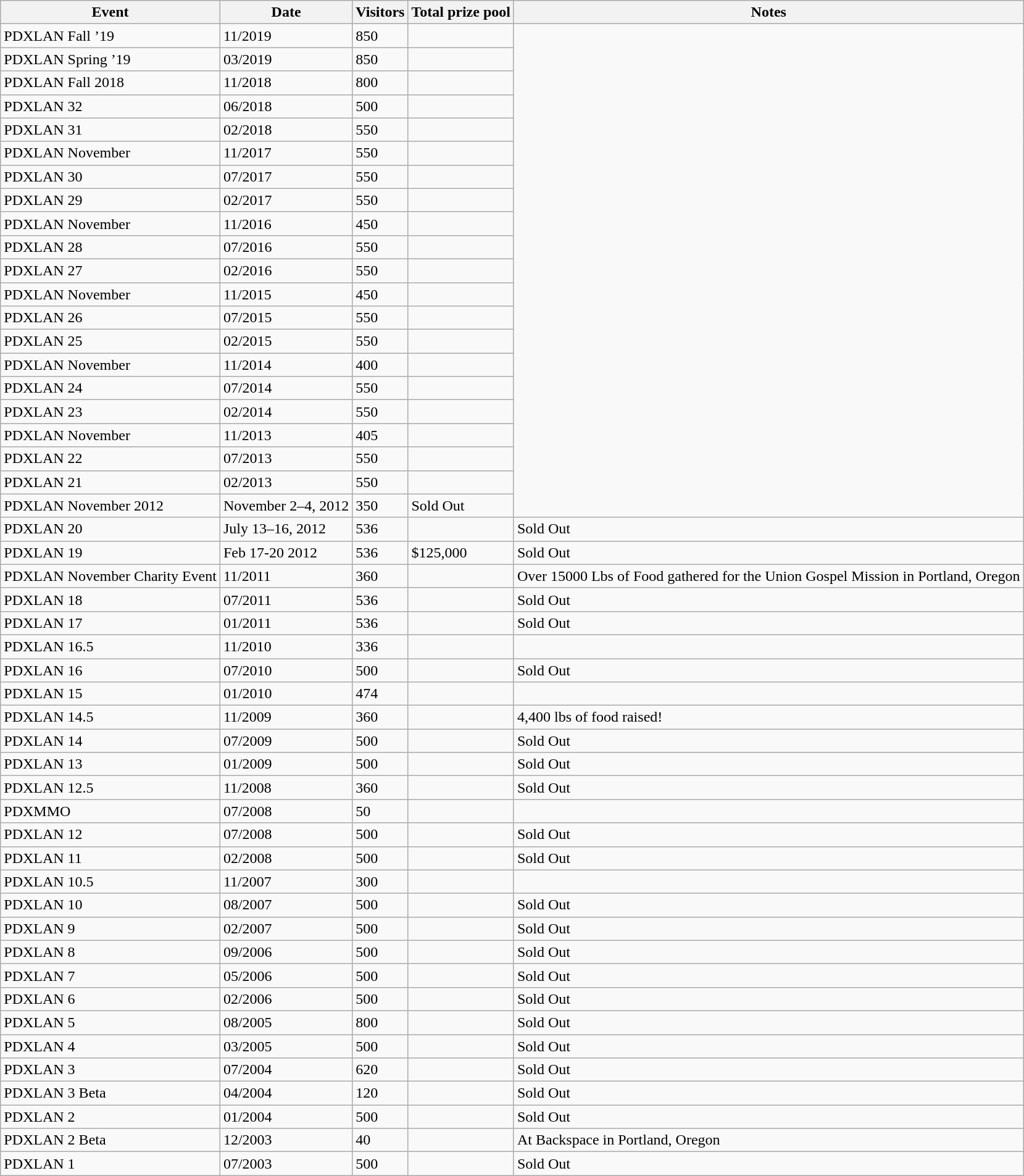<table class="wikitable">
<tr>
<th>Event</th>
<th>Date</th>
<th>Visitors</th>
<th>Total prize pool</th>
<th>Notes</th>
</tr>
<tr>
<td>PDXLAN Fall ’19</td>
<td>11/2019</td>
<td>850</td>
<td></td>
</tr>
<tr>
<td>PDXLAN Spring ’19</td>
<td>03/2019</td>
<td>850</td>
<td></td>
</tr>
<tr>
<td>PDXLAN Fall 2018</td>
<td>11/2018</td>
<td>800</td>
<td></td>
</tr>
<tr>
<td>PDXLAN 32</td>
<td>06/2018</td>
<td>500</td>
<td></td>
</tr>
<tr>
<td>PDXLAN 31</td>
<td>02/2018</td>
<td>550</td>
<td></td>
</tr>
<tr>
<td>PDXLAN November</td>
<td>11/2017</td>
<td>550</td>
<td></td>
</tr>
<tr>
<td>PDXLAN 30</td>
<td>07/2017</td>
<td>550</td>
<td></td>
</tr>
<tr>
<td>PDXLAN 29</td>
<td>02/2017</td>
<td>550</td>
<td></td>
</tr>
<tr>
<td>PDXLAN November</td>
<td>11/2016</td>
<td>450</td>
<td></td>
</tr>
<tr>
<td>PDXLAN 28</td>
<td>07/2016</td>
<td>550</td>
<td></td>
</tr>
<tr>
<td>PDXLAN 27</td>
<td>02/2016</td>
<td>550</td>
<td></td>
</tr>
<tr>
<td>PDXLAN November</td>
<td>11/2015</td>
<td>450</td>
<td></td>
</tr>
<tr>
<td>PDXLAN 26</td>
<td>07/2015</td>
<td>550</td>
<td></td>
</tr>
<tr>
<td>PDXLAN 25</td>
<td>02/2015</td>
<td>550</td>
<td></td>
</tr>
<tr>
<td>PDXLAN November</td>
<td>11/2014</td>
<td>400</td>
<td></td>
</tr>
<tr>
<td>PDXLAN 24</td>
<td>07/2014</td>
<td>550</td>
<td></td>
</tr>
<tr>
<td>PDXLAN 23</td>
<td>02/2014</td>
<td>550</td>
<td></td>
</tr>
<tr>
<td>PDXLAN November</td>
<td>11/2013</td>
<td>405</td>
<td></td>
</tr>
<tr>
<td>PDXLAN 22</td>
<td>07/2013</td>
<td>550</td>
<td></td>
</tr>
<tr>
<td>PDXLAN 21</td>
<td>02/2013</td>
<td>550</td>
<td></td>
</tr>
<tr>
<td>PDXLAN November 2012</td>
<td>November 2–4, 2012</td>
<td>350</td>
<td>Sold Out</td>
</tr>
<tr>
<td>PDXLAN 20</td>
<td>July 13–16, 2012</td>
<td>536</td>
<td></td>
<td>Sold Out</td>
</tr>
<tr>
<td>PDXLAN 19</td>
<td>Feb 17-20 2012</td>
<td>536</td>
<td>$125,000</td>
<td>Sold Out</td>
</tr>
<tr>
<td>PDXLAN November Charity Event</td>
<td>11/2011</td>
<td>360</td>
<td></td>
<td>Over 15000 Lbs of Food gathered for the Union Gospel Mission in Portland, Oregon </td>
</tr>
<tr>
<td>PDXLAN 18</td>
<td>07/2011</td>
<td>536</td>
<td></td>
<td>Sold Out</td>
</tr>
<tr>
<td>PDXLAN 17</td>
<td>01/2011</td>
<td>536</td>
<td></td>
<td>Sold Out</td>
</tr>
<tr>
<td>PDXLAN 16.5</td>
<td>11/2010</td>
<td>336</td>
<td></td>
<td></td>
</tr>
<tr>
<td>PDXLAN 16</td>
<td>07/2010</td>
<td>500</td>
<td></td>
<td>Sold Out</td>
</tr>
<tr>
<td>PDXLAN 15</td>
<td>01/2010</td>
<td>474</td>
<td></td>
<td></td>
</tr>
<tr>
<td>PDXLAN 14.5</td>
<td>11/2009</td>
<td>360</td>
<td></td>
<td>4,400 lbs of food raised!</td>
</tr>
<tr>
<td>PDXLAN 14</td>
<td>07/2009</td>
<td>500</td>
<td></td>
<td>Sold Out</td>
</tr>
<tr>
<td>PDXLAN 13</td>
<td>01/2009</td>
<td>500</td>
<td></td>
<td>Sold Out</td>
</tr>
<tr>
<td>PDXLAN 12.5</td>
<td>11/2008</td>
<td>360</td>
<td></td>
<td>Sold Out</td>
</tr>
<tr>
<td>PDXMMO</td>
<td>07/2008</td>
<td>50</td>
<td></td>
<td></td>
</tr>
<tr>
<td>PDXLAN 12</td>
<td>07/2008</td>
<td>500</td>
<td></td>
<td>Sold Out</td>
</tr>
<tr>
<td>PDXLAN 11</td>
<td>02/2008</td>
<td>500</td>
<td></td>
<td>Sold Out</td>
</tr>
<tr>
<td>PDXLAN 10.5</td>
<td>11/2007</td>
<td>300</td>
<td></td>
<td></td>
</tr>
<tr>
<td>PDXLAN 10</td>
<td>08/2007</td>
<td>500</td>
<td></td>
<td>Sold Out</td>
</tr>
<tr>
<td>PDXLAN 9</td>
<td>02/2007</td>
<td>500</td>
<td></td>
<td>Sold Out</td>
</tr>
<tr>
<td>PDXLAN 8</td>
<td>09/2006</td>
<td>500</td>
<td></td>
<td>Sold Out</td>
</tr>
<tr>
<td>PDXLAN 7</td>
<td>05/2006</td>
<td>500</td>
<td></td>
<td>Sold Out</td>
</tr>
<tr>
<td>PDXLAN 6</td>
<td>02/2006</td>
<td>500</td>
<td></td>
<td>Sold Out</td>
</tr>
<tr>
<td>PDXLAN 5</td>
<td>08/2005</td>
<td>800</td>
<td></td>
<td>Sold Out</td>
</tr>
<tr>
<td>PDXLAN 4</td>
<td>03/2005</td>
<td>500</td>
<td></td>
<td>Sold Out</td>
</tr>
<tr>
<td>PDXLAN 3</td>
<td>07/2004</td>
<td>620</td>
<td></td>
<td>Sold Out</td>
</tr>
<tr>
<td>PDXLAN 3 Beta</td>
<td>04/2004</td>
<td>120</td>
<td></td>
<td>Sold Out</td>
</tr>
<tr>
<td>PDXLAN 2</td>
<td>01/2004</td>
<td>500</td>
<td></td>
<td>Sold Out</td>
</tr>
<tr>
<td>PDXLAN 2 Beta</td>
<td>12/2003</td>
<td>40</td>
<td></td>
<td>At Backspace in Portland, Oregon</td>
</tr>
<tr>
<td>PDXLAN 1</td>
<td>07/2003</td>
<td>500</td>
<td></td>
<td>Sold Out</td>
</tr>
</table>
